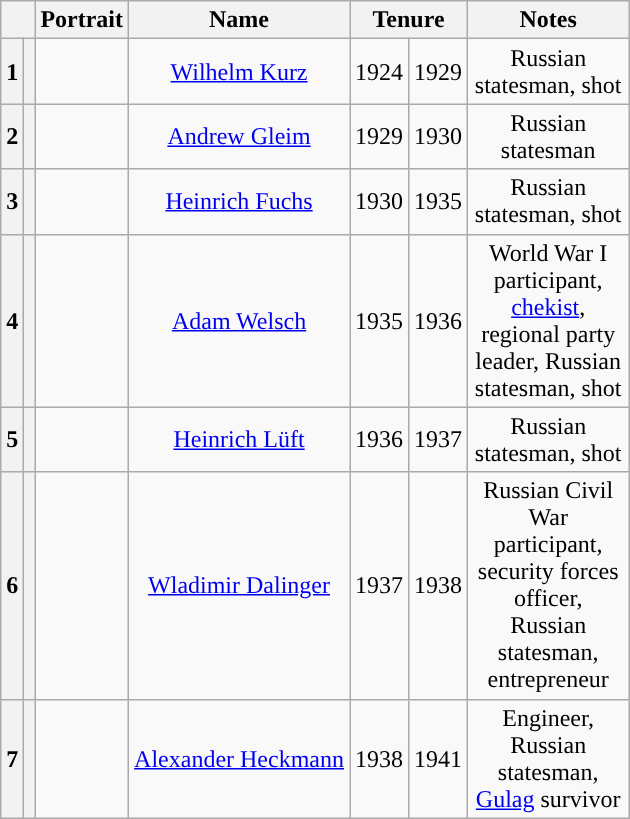<table class="wikitable" style="text-align:center">
<tr>
<th colspan=2></th>
<th>Portrait</th>
<th>Name<br></th>
<th colspan=2>Tenure</th>
<th width=100>Notes</th>
</tr>
<tr>
<th>1</th>
<th style="background:"></th>
<td></td>
<td><a href='#'>Wilhelm Kurz</a><br></td>
<td>1924</td>
<td>1929</td>
<td>Russian statesman, shot</td>
</tr>
<tr>
<th>2</th>
<th style="background:"></th>
<td></td>
<td><a href='#'>Andrew Gleim</a><br></td>
<td>1929</td>
<td>1930</td>
<td>Russian statesman</td>
</tr>
<tr>
<th>3</th>
<th style="background:"></th>
<td></td>
<td><a href='#'>Heinrich Fuchs</a><br></td>
<td>1930</td>
<td>1935</td>
<td>Russian statesman, shot</td>
</tr>
<tr>
<th>4</th>
<th style="background:"></th>
<td></td>
<td><a href='#'>Adam Welsch</a><br></td>
<td>1935</td>
<td>1936</td>
<td>World War I participant, <a href='#'>chekist</a>, regional party leader, Russian statesman, shot</td>
</tr>
<tr>
<th>5</th>
<th style="background:"></th>
<td></td>
<td><a href='#'>Heinrich Lüft</a><br></td>
<td>1936</td>
<td>1937</td>
<td>Russian statesman, shot</td>
</tr>
<tr>
<th>6</th>
<th style="background:"></th>
<td></td>
<td><a href='#'>Wladimir Dalinger</a><br></td>
<td>1937</td>
<td>1938</td>
<td>Russian Civil War participant, security forces officer, Russian statesman, entrepreneur</td>
</tr>
<tr>
<th>7</th>
<th style="background:"></th>
<td></td>
<td><a href='#'>Alexander Heckmann</a><br></td>
<td>1938</td>
<td>1941</td>
<td>Engineer, Russian statesman, <a href='#'>Gulag</a> survivor</td>
</tr>
</table>
